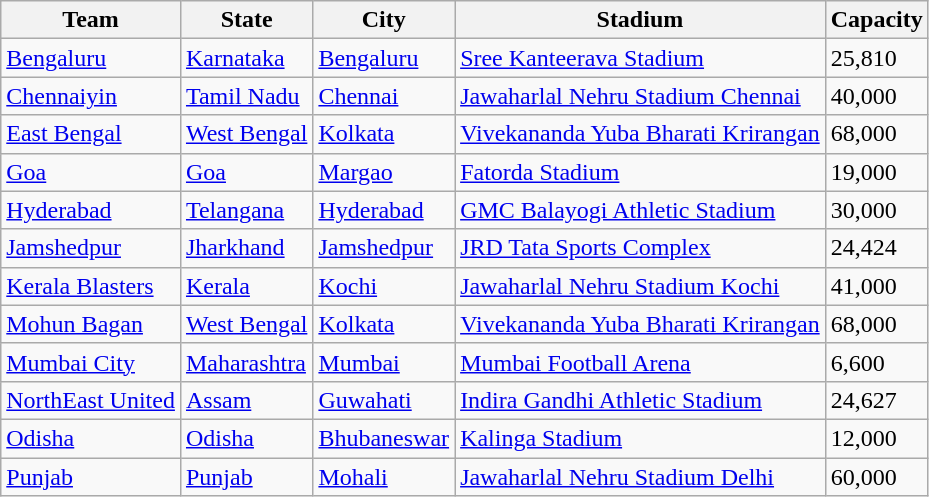<table class="wikitable sortable">
<tr>
<th>Team</th>
<th>State</th>
<th>City</th>
<th>Stadium</th>
<th>Capacity</th>
</tr>
<tr>
<td><a href='#'>Bengaluru</a></td>
<td><a href='#'>Karnataka</a></td>
<td><a href='#'>Bengaluru</a></td>
<td><a href='#'>Sree Kanteerava Stadium</a></td>
<td>25,810</td>
</tr>
<tr>
<td><a href='#'>Chennaiyin</a></td>
<td><a href='#'>Tamil Nadu</a></td>
<td><a href='#'>Chennai</a></td>
<td><a href='#'>Jawaharlal Nehru Stadium Chennai</a></td>
<td>40,000</td>
</tr>
<tr>
<td><a href='#'>East Bengal</a></td>
<td><a href='#'>West Bengal</a></td>
<td><a href='#'>Kolkata</a></td>
<td><a href='#'>Vivekananda Yuba Bharati Krirangan</a></td>
<td>68,000</td>
</tr>
<tr>
<td><a href='#'>Goa</a></td>
<td><a href='#'>Goa</a></td>
<td><a href='#'>Margao</a></td>
<td><a href='#'>Fatorda Stadium</a></td>
<td>19,000</td>
</tr>
<tr>
<td><a href='#'>Hyderabad</a></td>
<td><a href='#'>Telangana</a></td>
<td><a href='#'>Hyderabad</a></td>
<td><a href='#'>GMC Balayogi Athletic Stadium</a></td>
<td>30,000</td>
</tr>
<tr>
<td><a href='#'>Jamshedpur</a></td>
<td><a href='#'>Jharkhand</a></td>
<td><a href='#'>Jamshedpur</a></td>
<td><a href='#'>JRD Tata Sports Complex</a></td>
<td>24,424</td>
</tr>
<tr>
<td><a href='#'>Kerala Blasters</a></td>
<td><a href='#'>Kerala</a></td>
<td><a href='#'>Kochi</a></td>
<td><a href='#'>Jawaharlal Nehru Stadium Kochi</a></td>
<td>41,000</td>
</tr>
<tr>
<td><a href='#'>Mohun Bagan</a></td>
<td><a href='#'>West Bengal</a></td>
<td><a href='#'>Kolkata</a></td>
<td><a href='#'>Vivekananda Yuba Bharati Krirangan</a></td>
<td>68,000</td>
</tr>
<tr>
<td><a href='#'>Mumbai City</a></td>
<td><a href='#'>Maharashtra</a></td>
<td><a href='#'>Mumbai</a></td>
<td><a href='#'>Mumbai Football Arena</a></td>
<td>6,600</td>
</tr>
<tr>
<td><a href='#'>NorthEast United</a></td>
<td><a href='#'>Assam</a></td>
<td><a href='#'>Guwahati</a></td>
<td><a href='#'>Indira Gandhi Athletic Stadium</a></td>
<td>24,627</td>
</tr>
<tr>
<td><a href='#'>Odisha</a></td>
<td><a href='#'>Odisha</a></td>
<td><a href='#'>Bhubaneswar</a></td>
<td><a href='#'>Kalinga Stadium</a></td>
<td>12,000</td>
</tr>
<tr>
<td><a href='#'>Punjab</a></td>
<td><a href='#'>Punjab</a></td>
<td><a href='#'>Mohali</a></td>
<td><a href='#'>Jawaharlal Nehru Stadium Delhi</a></td>
<td>60,000</td>
</tr>
</table>
